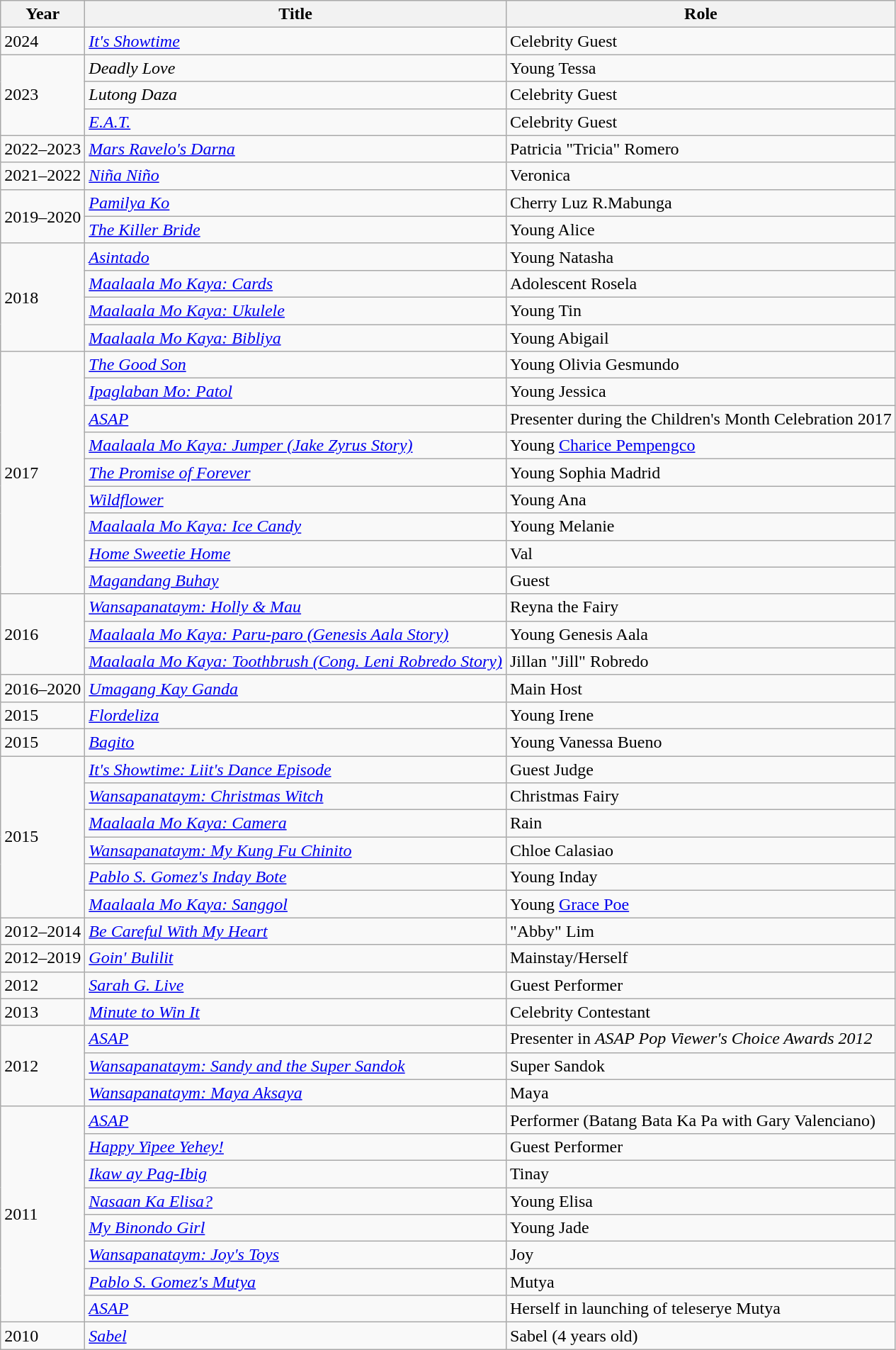<table class="wikitable">
<tr>
<th>Year</th>
<th>Title</th>
<th>Role</th>
</tr>
<tr>
<td rowspan="1">2024</td>
<td><em><a href='#'>It's Showtime</a></em></td>
<td>Celebrity Guest</td>
</tr>
<tr>
<td rowspan="3">2023</td>
<td><em>Deadly Love</em></td>
<td>Young Tessa</td>
</tr>
<tr>
<td><em>Lutong Daza</em></td>
<td>Celebrity Guest</td>
</tr>
<tr>
<td><em><a href='#'>E.A.T.</a></em></td>
<td>Celebrity Guest</td>
</tr>
<tr>
<td>2022–2023</td>
<td><em><a href='#'>Mars Ravelo's Darna</a></em></td>
<td>Patricia "Tricia" Romero</td>
</tr>
<tr>
<td>2021–2022</td>
<td><em><a href='#'>Niña Niño</a></em></td>
<td>Veronica</td>
</tr>
<tr>
<td rowspan="2">2019–2020</td>
<td><em><a href='#'>Pamilya Ko</a></em></td>
<td>Cherry Luz R.Mabunga</td>
</tr>
<tr>
<td><em><a href='#'>The Killer Bride</a></em></td>
<td>Young Alice</td>
</tr>
<tr>
<td rowspan="4">2018</td>
<td><em><a href='#'>Asintado</a></em></td>
<td>Young Natasha</td>
</tr>
<tr>
<td><em> <a href='#'>Maalaala Mo Kaya: Cards</a></em></td>
<td>Adolescent Rosela</td>
</tr>
<tr>
<td><em> <a href='#'>Maalaala Mo Kaya: Ukulele</a></em></td>
<td>Young Tin</td>
</tr>
<tr>
<td><em> <a href='#'>Maalaala Mo Kaya: Bibliya</a></em></td>
<td>Young Abigail</td>
</tr>
<tr>
<td rowspan="9">2017</td>
<td><em><a href='#'>The Good Son</a></em></td>
<td>Young Olivia Gesmundo</td>
</tr>
<tr>
<td><em> <a href='#'>Ipaglaban Mo: Patol</a></em></td>
<td>Young Jessica</td>
</tr>
<tr>
<td><em><a href='#'>ASAP</a></em></td>
<td>Presenter during the Children's Month Celebration 2017</td>
</tr>
<tr>
<td><em> <a href='#'>Maalaala Mo Kaya: Jumper (Jake Zyrus Story)</a></em></td>
<td>Young <a href='#'>Charice Pempengco</a></td>
</tr>
<tr>
<td><em><a href='#'>The Promise of Forever</a></em></td>
<td>Young Sophia Madrid</td>
</tr>
<tr>
<td><em><a href='#'>Wildflower</a></em></td>
<td>Young Ana</td>
</tr>
<tr>
<td><em> <a href='#'>Maalaala Mo Kaya: Ice Candy</a></em></td>
<td>Young Melanie</td>
</tr>
<tr>
<td><em><a href='#'>Home Sweetie Home</a></em></td>
<td>Val</td>
</tr>
<tr>
<td><em><a href='#'>Magandang Buhay</a></em></td>
<td>Guest</td>
</tr>
<tr>
<td rowspan="3">2016</td>
<td><em><a href='#'>Wansapanataym: Holly & Mau</a></em></td>
<td>Reyna the Fairy</td>
</tr>
<tr>
<td><em> <a href='#'>Maalaala Mo Kaya: Paru-paro (Genesis Aala Story)</a></em></td>
<td>Young Genesis Aala</td>
</tr>
<tr>
<td><em><a href='#'>Maalaala Mo Kaya: Toothbrush (Cong. Leni Robredo Story)</a></em></td>
<td>Jillan "Jill" Robredo</td>
</tr>
<tr>
<td>2016–2020</td>
<td><em><a href='#'>Umagang Kay Ganda</a></em></td>
<td>Main Host</td>
</tr>
<tr>
<td>2015</td>
<td><em><a href='#'>Flordeliza</a></em></td>
<td>Young Irene</td>
</tr>
<tr>
<td>2015</td>
<td><em> <a href='#'>Bagito</a></em></td>
<td>Young Vanessa Bueno</td>
</tr>
<tr>
<td rowspan="6">2015</td>
<td><em><a href='#'>It's Showtime: Liit's Dance Episode</a></em></td>
<td>Guest Judge</td>
</tr>
<tr>
<td><em> <a href='#'>Wansapanataym: Christmas Witch</a></em></td>
<td>Christmas Fairy</td>
</tr>
<tr>
<td><em><a href='#'>Maalaala Mo Kaya: Camera</a></em></td>
<td>Rain</td>
</tr>
<tr>
<td><em> <a href='#'>Wansapanataym: My Kung Fu Chinito</a></em></td>
<td>Chloe Calasiao</td>
</tr>
<tr>
<td><em><a href='#'>Pablo S. Gomez's Inday Bote</a></em></td>
<td>Young Inday</td>
</tr>
<tr>
<td><em><a href='#'>Maalaala Mo Kaya: Sanggol</a></em></td>
<td>Young <a href='#'>Grace Poe</a></td>
</tr>
<tr>
<td>2012–2014</td>
<td><em><a href='#'>Be Careful With My Heart</a></em></td>
<td>"Abby" Lim</td>
</tr>
<tr>
<td>2012–2019</td>
<td><em><a href='#'>Goin' Bulilit</a></em></td>
<td>Mainstay/Herself</td>
</tr>
<tr>
<td>2012</td>
<td><em><a href='#'>Sarah G. Live</a></em></td>
<td>Guest Performer</td>
</tr>
<tr>
<td>2013</td>
<td><em><a href='#'>Minute to Win It</a></em></td>
<td>Celebrity Contestant</td>
</tr>
<tr>
<td rowspan="3">2012</td>
<td><em><a href='#'>ASAP</a></em></td>
<td>Presenter in <em>ASAP Pop Viewer's Choice Awards 2012</em></td>
</tr>
<tr>
<td><em> <a href='#'>Wansapanataym: Sandy and the Super Sandok</a></em></td>
<td>Super Sandok</td>
</tr>
<tr>
<td><em> <a href='#'>Wansapanataym: Maya Aksaya</a></em></td>
<td>Maya</td>
</tr>
<tr>
<td rowspan="8">2011</td>
<td><em><a href='#'>ASAP</a></em></td>
<td>Performer (Batang Bata Ka Pa with Gary Valenciano)</td>
</tr>
<tr>
<td><em><a href='#'>Happy Yipee Yehey!</a></em></td>
<td>Guest Performer</td>
</tr>
<tr>
<td><em><a href='#'>Ikaw ay Pag-Ibig</a></em></td>
<td>Tinay</td>
</tr>
<tr>
<td><em><a href='#'>Nasaan Ka Elisa?</a></em></td>
<td>Young Elisa</td>
</tr>
<tr>
<td><em> <a href='#'>My Binondo Girl</a></em></td>
<td>Young Jade</td>
</tr>
<tr>
<td><em> <a href='#'>Wansapanataym: Joy's Toys</a></em></td>
<td>Joy</td>
</tr>
<tr>
<td><em><a href='#'>Pablo S. Gomez's Mutya</a></em></td>
<td>Mutya</td>
</tr>
<tr>
<td><em><a href='#'>ASAP</a></em></td>
<td>Herself in launching of teleserye Mutya</td>
</tr>
<tr>
<td rowspan="1">2010</td>
<td><em><a href='#'>Sabel</a></em></td>
<td>Sabel (4 years old)</td>
</tr>
</table>
